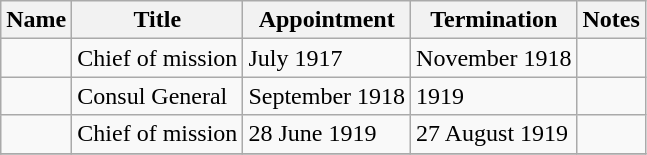<table class="wikitable">
<tr valign="middle">
<th>Name</th>
<th>Title</th>
<th>Appointment</th>
<th>Termination</th>
<th>Notes</th>
</tr>
<tr>
<td></td>
<td>Chief of mission</td>
<td>July 1917</td>
<td>November 1918</td>
<td></td>
</tr>
<tr>
<td></td>
<td>Consul General</td>
<td>September 1918</td>
<td>1919</td>
<td></td>
</tr>
<tr>
<td></td>
<td>Chief of mission</td>
<td>28 June 1919</td>
<td>27 August 1919</td>
<td></td>
</tr>
<tr>
</tr>
</table>
